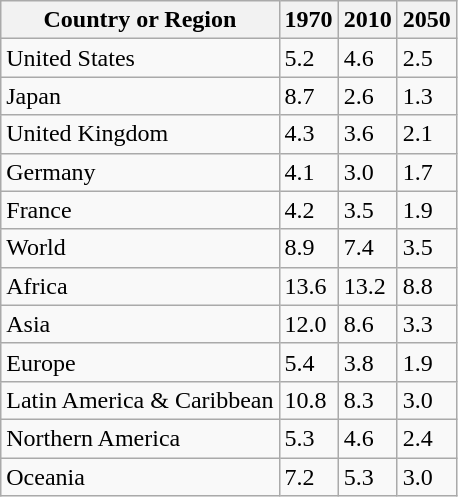<table class="wikitable">
<tr>
<th>Country or Region</th>
<th>1970</th>
<th>2010</th>
<th>2050</th>
</tr>
<tr>
<td>United States</td>
<td>5.2</td>
<td>4.6</td>
<td>2.5</td>
</tr>
<tr>
<td>Japan</td>
<td>8.7</td>
<td>2.6</td>
<td>1.3</td>
</tr>
<tr>
<td>United Kingdom</td>
<td>4.3</td>
<td>3.6</td>
<td>2.1</td>
</tr>
<tr>
<td>Germany</td>
<td>4.1</td>
<td>3.0</td>
<td>1.7</td>
</tr>
<tr>
<td>France</td>
<td>4.2</td>
<td>3.5</td>
<td>1.9</td>
</tr>
<tr>
<td>World</td>
<td>8.9</td>
<td>7.4</td>
<td>3.5</td>
</tr>
<tr>
<td>Africa</td>
<td>13.6</td>
<td>13.2</td>
<td>8.8</td>
</tr>
<tr>
<td>Asia</td>
<td>12.0</td>
<td>8.6</td>
<td>3.3</td>
</tr>
<tr>
<td>Europe</td>
<td>5.4</td>
<td>3.8</td>
<td>1.9</td>
</tr>
<tr>
<td>Latin America & Caribbean</td>
<td>10.8</td>
<td>8.3</td>
<td>3.0</td>
</tr>
<tr>
<td>Northern America</td>
<td>5.3</td>
<td>4.6</td>
<td>2.4</td>
</tr>
<tr>
<td>Oceania</td>
<td>7.2</td>
<td>5.3</td>
<td>3.0</td>
</tr>
</table>
